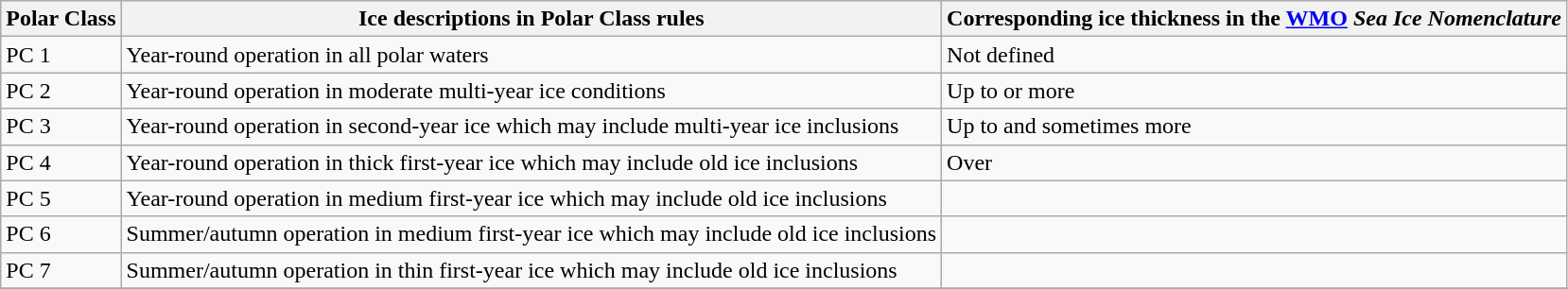<table class="wikitable">
<tr>
<th>Polar Class</th>
<th>Ice descriptions in Polar Class rules</th>
<th>Corresponding ice thickness in the <a href='#'>WMO</a> <em>Sea Ice Nomenclature</em></th>
</tr>
<tr>
<td>PC 1</td>
<td>Year-round operation in all polar waters</td>
<td>Not defined</td>
</tr>
<tr>
<td>PC 2</td>
<td>Year-round operation in moderate multi-year ice conditions</td>
<td>Up to  or more</td>
</tr>
<tr>
<td>PC 3</td>
<td>Year-round operation in second-year ice which may include multi-year ice inclusions</td>
<td>Up to  and sometimes more</td>
</tr>
<tr>
<td>PC 4</td>
<td>Year-round operation in thick first-year ice which may include old ice inclusions</td>
<td>Over </td>
</tr>
<tr>
<td>PC 5</td>
<td>Year-round operation in medium first-year ice which may include old ice inclusions</td>
<td></td>
</tr>
<tr>
<td>PC 6</td>
<td>Summer/autumn operation in medium first-year ice which may include old ice inclusions</td>
<td></td>
</tr>
<tr>
<td>PC 7</td>
<td>Summer/autumn operation in thin first-year ice which may include old ice inclusions</td>
<td></td>
</tr>
<tr>
</tr>
</table>
